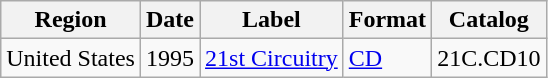<table class="wikitable">
<tr>
<th>Region</th>
<th>Date</th>
<th>Label</th>
<th>Format</th>
<th>Catalog</th>
</tr>
<tr>
<td>United States</td>
<td>1995</td>
<td><a href='#'>21st Circuitry</a></td>
<td><a href='#'>CD</a></td>
<td>21C.CD10</td>
</tr>
</table>
